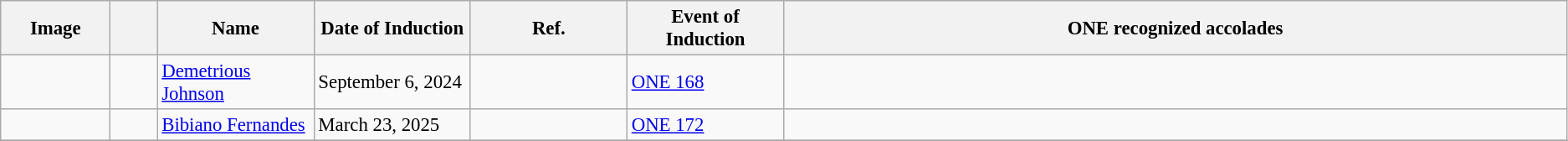<table class="wikitable sortable" style="font-size: 95%">
<tr>
<th style="width:7%;">Image</th>
<th width=3%></th>
<th style="width:10%;">Name</th>
<th style="width:10%;">Date of Induction</th>
<th style="width:10%;">Ref.</th>
<th style="width:10%;">Event of Induction</th>
<th class="unsortable"><strong>ONE recognized accolades</strong></th>
</tr>
<tr>
<td></td>
<td></td>
<td><a href='#'>Demetrious Johnson</a></td>
<td>September 6, 2024</td>
<td></td>
<td><a href='#'>ONE 168</a></td>
<td></td>
</tr>
<tr>
<td></td>
<td></td>
<td><a href='#'>Bibiano Fernandes</a></td>
<td>March 23, 2025</td>
<td></td>
<td><a href='#'>ONE 172</a></td>
<td></td>
</tr>
<tr>
</tr>
</table>
